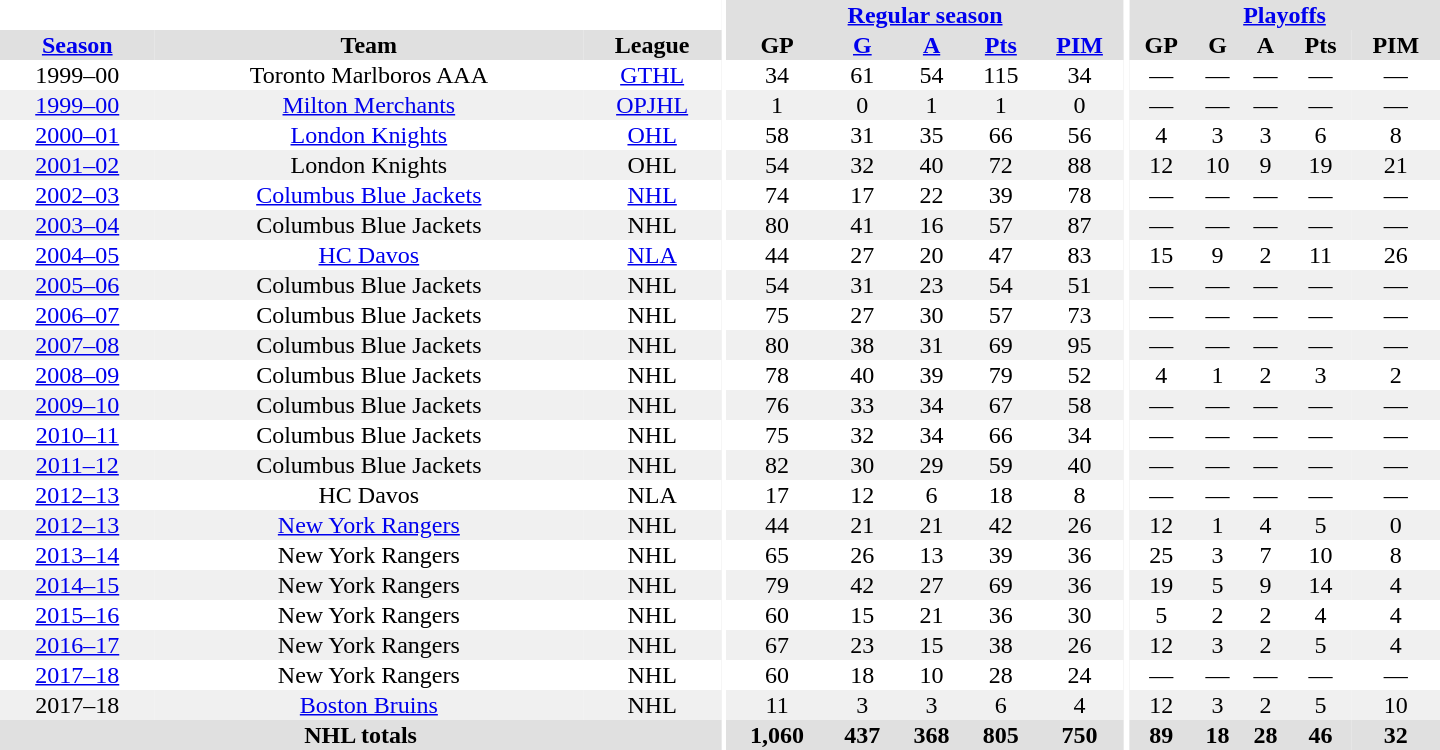<table border="0" cellpadding="1" cellspacing="0" style="text-align:center; width:60em">
<tr bgcolor="#e0e0e0">
<th colspan="3" bgcolor="#ffffff"></th>
<th rowspan="100" bgcolor="#ffffff"></th>
<th colspan="5"><a href='#'>Regular season</a></th>
<th rowspan="100" bgcolor="#ffffff"></th>
<th colspan="5"><a href='#'>Playoffs</a></th>
</tr>
<tr bgcolor="#e0e0e0">
<th><a href='#'>Season</a></th>
<th>Team</th>
<th>League</th>
<th>GP</th>
<th><a href='#'>G</a></th>
<th><a href='#'>A</a></th>
<th><a href='#'>Pts</a></th>
<th><a href='#'>PIM</a></th>
<th>GP</th>
<th>G</th>
<th>A</th>
<th>Pts</th>
<th>PIM</th>
</tr>
<tr>
<td>1999–00</td>
<td>Toronto Marlboros AAA</td>
<td><a href='#'>GTHL</a></td>
<td>34</td>
<td>61</td>
<td>54</td>
<td>115</td>
<td>34</td>
<td>—</td>
<td>—</td>
<td>—</td>
<td>—</td>
<td>—</td>
</tr>
<tr bgcolor="#f0f0f0">
<td><a href='#'>1999–00</a></td>
<td><a href='#'>Milton Merchants</a></td>
<td><a href='#'>OPJHL</a></td>
<td>1</td>
<td>0</td>
<td>1</td>
<td>1</td>
<td>0</td>
<td>—</td>
<td>—</td>
<td>—</td>
<td>—</td>
<td>—</td>
</tr>
<tr>
<td><a href='#'>2000–01</a></td>
<td><a href='#'>London Knights</a></td>
<td><a href='#'>OHL</a></td>
<td>58</td>
<td>31</td>
<td>35</td>
<td>66</td>
<td>56</td>
<td>4</td>
<td>3</td>
<td>3</td>
<td>6</td>
<td>8</td>
</tr>
<tr bgcolor="#f0f0f0">
<td><a href='#'>2001–02</a></td>
<td>London Knights</td>
<td>OHL</td>
<td>54</td>
<td>32</td>
<td>40</td>
<td>72</td>
<td>88</td>
<td>12</td>
<td>10</td>
<td>9</td>
<td>19</td>
<td>21</td>
</tr>
<tr>
<td><a href='#'>2002–03</a></td>
<td><a href='#'>Columbus Blue Jackets</a></td>
<td><a href='#'>NHL</a></td>
<td>74</td>
<td>17</td>
<td>22</td>
<td>39</td>
<td>78</td>
<td>—</td>
<td>—</td>
<td>—</td>
<td>—</td>
<td>—</td>
</tr>
<tr bgcolor="#f0f0f0">
<td><a href='#'>2003–04</a></td>
<td>Columbus Blue Jackets</td>
<td>NHL</td>
<td>80</td>
<td>41</td>
<td>16</td>
<td>57</td>
<td>87</td>
<td>—</td>
<td>—</td>
<td>—</td>
<td>—</td>
<td>—</td>
</tr>
<tr>
<td><a href='#'>2004–05</a></td>
<td><a href='#'>HC Davos</a></td>
<td><a href='#'>NLA</a></td>
<td>44</td>
<td>27</td>
<td>20</td>
<td>47</td>
<td>83</td>
<td>15</td>
<td>9</td>
<td>2</td>
<td>11</td>
<td>26</td>
</tr>
<tr bgcolor="#f0f0f0">
<td><a href='#'>2005–06</a></td>
<td>Columbus Blue Jackets</td>
<td>NHL</td>
<td>54</td>
<td>31</td>
<td>23</td>
<td>54</td>
<td>51</td>
<td>—</td>
<td>—</td>
<td>—</td>
<td>—</td>
<td>—</td>
</tr>
<tr>
<td><a href='#'>2006–07</a></td>
<td>Columbus Blue Jackets</td>
<td>NHL</td>
<td>75</td>
<td>27</td>
<td>30</td>
<td>57</td>
<td>73</td>
<td>—</td>
<td>—</td>
<td>—</td>
<td>—</td>
<td>—</td>
</tr>
<tr bgcolor="#f0f0f0">
<td><a href='#'>2007–08</a></td>
<td>Columbus Blue Jackets</td>
<td>NHL</td>
<td>80</td>
<td>38</td>
<td>31</td>
<td>69</td>
<td>95</td>
<td>—</td>
<td>—</td>
<td>—</td>
<td>—</td>
<td>—</td>
</tr>
<tr>
<td><a href='#'>2008–09</a></td>
<td>Columbus Blue Jackets</td>
<td>NHL</td>
<td>78</td>
<td>40</td>
<td>39</td>
<td>79</td>
<td>52</td>
<td>4</td>
<td>1</td>
<td>2</td>
<td>3</td>
<td>2</td>
</tr>
<tr bgcolor="#f0f0f0">
<td><a href='#'>2009–10</a></td>
<td>Columbus Blue Jackets</td>
<td>NHL</td>
<td>76</td>
<td>33</td>
<td>34</td>
<td>67</td>
<td>58</td>
<td>—</td>
<td>—</td>
<td>—</td>
<td>—</td>
<td>—</td>
</tr>
<tr>
<td><a href='#'>2010–11</a></td>
<td>Columbus Blue Jackets</td>
<td>NHL</td>
<td>75</td>
<td>32</td>
<td>34</td>
<td>66</td>
<td>34</td>
<td>—</td>
<td>—</td>
<td>—</td>
<td>—</td>
<td>—</td>
</tr>
<tr bgcolor="#f0f0f0">
<td><a href='#'>2011–12</a></td>
<td>Columbus Blue Jackets</td>
<td>NHL</td>
<td>82</td>
<td>30</td>
<td>29</td>
<td>59</td>
<td>40</td>
<td>—</td>
<td>—</td>
<td>—</td>
<td>—</td>
<td>—</td>
</tr>
<tr>
<td><a href='#'>2012–13</a></td>
<td>HC Davos</td>
<td>NLA</td>
<td>17</td>
<td>12</td>
<td>6</td>
<td>18</td>
<td>8</td>
<td>—</td>
<td>—</td>
<td>—</td>
<td>—</td>
<td>—</td>
</tr>
<tr bgcolor="#f0f0f0">
<td><a href='#'>2012–13</a></td>
<td><a href='#'>New York Rangers</a></td>
<td>NHL</td>
<td>44</td>
<td>21</td>
<td>21</td>
<td>42</td>
<td>26</td>
<td>12</td>
<td>1</td>
<td>4</td>
<td>5</td>
<td>0</td>
</tr>
<tr>
<td><a href='#'>2013–14</a></td>
<td>New York Rangers</td>
<td>NHL</td>
<td>65</td>
<td>26</td>
<td>13</td>
<td>39</td>
<td>36</td>
<td>25</td>
<td>3</td>
<td>7</td>
<td>10</td>
<td>8</td>
</tr>
<tr bgcolor="#f0f0f0">
<td><a href='#'>2014–15</a></td>
<td>New York Rangers</td>
<td>NHL</td>
<td>79</td>
<td>42</td>
<td>27</td>
<td>69</td>
<td>36</td>
<td>19</td>
<td>5</td>
<td>9</td>
<td>14</td>
<td>4</td>
</tr>
<tr>
<td><a href='#'>2015–16</a></td>
<td>New York Rangers</td>
<td>NHL</td>
<td>60</td>
<td>15</td>
<td>21</td>
<td>36</td>
<td>30</td>
<td>5</td>
<td>2</td>
<td>2</td>
<td>4</td>
<td>4</td>
</tr>
<tr bgcolor="#f0f0f0">
<td><a href='#'>2016–17</a></td>
<td>New York Rangers</td>
<td>NHL</td>
<td>67</td>
<td>23</td>
<td>15</td>
<td>38</td>
<td>26</td>
<td>12</td>
<td>3</td>
<td>2</td>
<td>5</td>
<td>4</td>
</tr>
<tr>
<td><a href='#'>2017–18</a></td>
<td>New York Rangers</td>
<td>NHL</td>
<td>60</td>
<td>18</td>
<td>10</td>
<td>28</td>
<td>24</td>
<td>—</td>
<td>—</td>
<td>—</td>
<td>—</td>
<td>—</td>
</tr>
<tr bgcolor="#f0f0f0">
<td>2017–18</td>
<td><a href='#'>Boston Bruins</a></td>
<td>NHL</td>
<td>11</td>
<td>3</td>
<td>3</td>
<td>6</td>
<td>4</td>
<td>12</td>
<td>3</td>
<td>2</td>
<td>5</td>
<td>10</td>
</tr>
<tr bgcolor="#e0e0e0">
<th colspan="3">NHL totals</th>
<th>1,060</th>
<th>437</th>
<th>368</th>
<th>805</th>
<th>750</th>
<th>89</th>
<th>18</th>
<th>28</th>
<th>46</th>
<th>32</th>
</tr>
</table>
